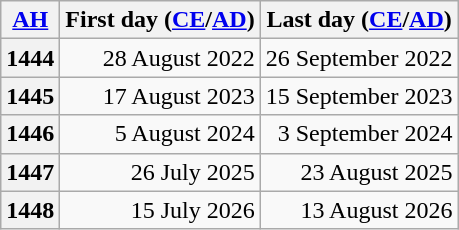<table class=wikitable style="text-align:right">
<tr>
<th scope="col"><a href='#'>AH</a></th>
<th scope="col">First day (<a href='#'>CE</a>/<a href='#'>AD</a>)</th>
<th scope="col">Last day (<a href='#'>CE</a>/<a href='#'>AD</a>)</th>
</tr>
<tr>
<th scope="row">1444</th>
<td>28 August 2022</td>
<td>26 September 2022</td>
</tr>
<tr>
<th scope="row">1445</th>
<td>17 August 2023</td>
<td>15 September 2023</td>
</tr>
<tr>
<th scope="row">1446</th>
<td>5 August 2024</td>
<td>3 September 2024</td>
</tr>
<tr>
<th scope="row">1447</th>
<td>26 July 2025</td>
<td>23 August 2025</td>
</tr>
<tr>
<th scope="row">1448</th>
<td>15 July 2026</td>
<td>13 August 2026</td>
</tr>
</table>
